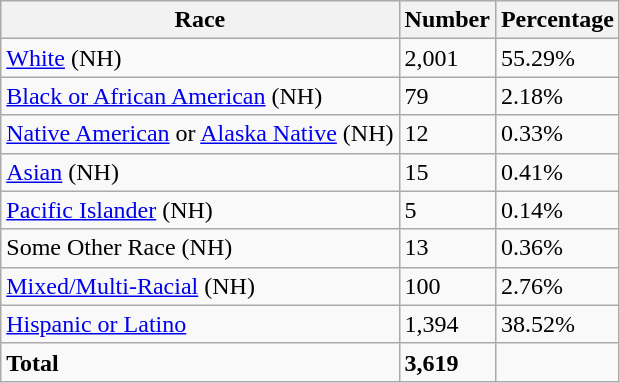<table class="wikitable">
<tr>
<th>Race</th>
<th>Number</th>
<th>Percentage</th>
</tr>
<tr>
<td><a href='#'>White</a> (NH)</td>
<td>2,001</td>
<td>55.29%</td>
</tr>
<tr>
<td><a href='#'>Black or African American</a> (NH)</td>
<td>79</td>
<td>2.18%</td>
</tr>
<tr>
<td><a href='#'>Native American</a> or <a href='#'>Alaska Native</a> (NH)</td>
<td>12</td>
<td>0.33%</td>
</tr>
<tr>
<td><a href='#'>Asian</a> (NH)</td>
<td>15</td>
<td>0.41%</td>
</tr>
<tr>
<td><a href='#'>Pacific Islander</a> (NH)</td>
<td>5</td>
<td>0.14%</td>
</tr>
<tr>
<td>Some Other Race (NH)</td>
<td>13</td>
<td>0.36%</td>
</tr>
<tr>
<td><a href='#'>Mixed/Multi-Racial</a> (NH)</td>
<td>100</td>
<td>2.76%</td>
</tr>
<tr>
<td><a href='#'>Hispanic or Latino</a></td>
<td>1,394</td>
<td>38.52%</td>
</tr>
<tr>
<td><strong>Total</strong></td>
<td><strong>3,619</strong></td>
<td></td>
</tr>
</table>
